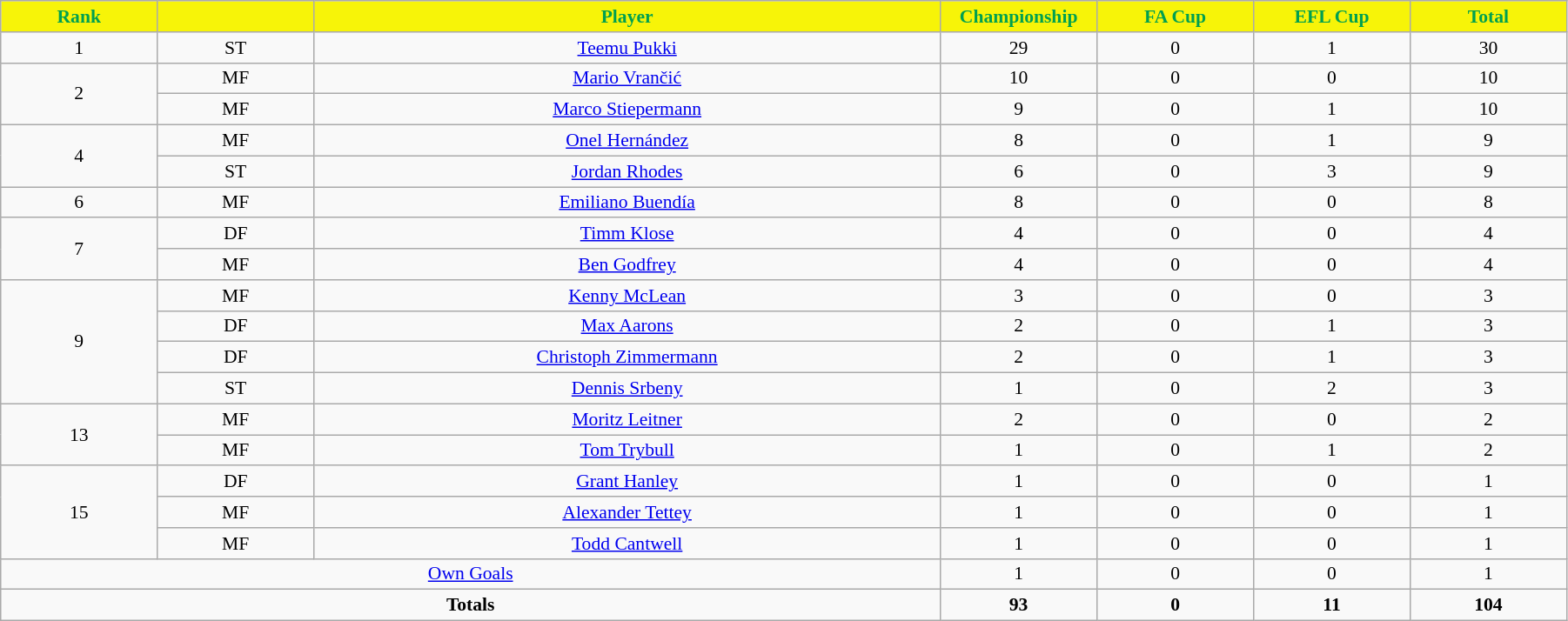<table class="wikitable"  style="text-align:center; font-size:90%; width:95%;">
<tr>
<th style="background:#F7F408; color:#00A050;  width:10%;">Rank</th>
<th style="background:#F7F408; color:#00A050;  width:10%;"></th>
<th style="background:#F7F408; color:#00A050; ">Player</th>
<th style="background:#F7F408; color:#00A050;  width:10%;">Championship</th>
<th style="background:#F7F408; color:#00A050;  width:10%;">FA Cup</th>
<th style="background:#F7F408; color:#00A050;  width:10%;">EFL Cup</th>
<th style="background:#F7F408; color:#00A050;  width:10%;">Total</th>
</tr>
<tr>
<td>1</td>
<td>ST</td>
<td><a href='#'>Teemu Pukki</a></td>
<td>29</td>
<td>0</td>
<td>1</td>
<td>30</td>
</tr>
<tr>
<td rowspan=2>2</td>
<td>MF</td>
<td><a href='#'>Mario Vrančić</a></td>
<td>10</td>
<td>0</td>
<td>0</td>
<td>10</td>
</tr>
<tr>
<td>MF</td>
<td><a href='#'>Marco Stiepermann</a></td>
<td>9</td>
<td>0</td>
<td>1</td>
<td>10</td>
</tr>
<tr>
<td rowspan=2>4</td>
<td>MF</td>
<td><a href='#'>Onel Hernández</a></td>
<td>8</td>
<td>0</td>
<td>1</td>
<td>9</td>
</tr>
<tr>
<td>ST</td>
<td><a href='#'>Jordan Rhodes</a></td>
<td>6</td>
<td>0</td>
<td>3</td>
<td>9</td>
</tr>
<tr>
<td>6</td>
<td>MF</td>
<td><a href='#'>Emiliano Buendía</a></td>
<td>8</td>
<td>0</td>
<td>0</td>
<td>8</td>
</tr>
<tr>
<td rowspan=2>7</td>
<td>DF</td>
<td><a href='#'>Timm Klose</a></td>
<td>4</td>
<td>0</td>
<td>0</td>
<td>4</td>
</tr>
<tr>
<td>MF</td>
<td><a href='#'>Ben Godfrey</a></td>
<td>4</td>
<td>0</td>
<td>0</td>
<td>4</td>
</tr>
<tr>
<td rowspan=4>9</td>
<td>MF</td>
<td><a href='#'>Kenny McLean</a></td>
<td>3</td>
<td>0</td>
<td>0</td>
<td>3</td>
</tr>
<tr>
<td>DF</td>
<td><a href='#'>Max Aarons</a></td>
<td>2</td>
<td>0</td>
<td>1</td>
<td>3</td>
</tr>
<tr>
<td>DF</td>
<td><a href='#'>Christoph Zimmermann</a></td>
<td>2</td>
<td>0</td>
<td>1</td>
<td>3</td>
</tr>
<tr>
<td>ST</td>
<td><a href='#'>Dennis Srbeny</a></td>
<td>1</td>
<td>0</td>
<td>2</td>
<td>3</td>
</tr>
<tr>
<td rowspan=2>13</td>
<td>MF</td>
<td><a href='#'>Moritz Leitner</a></td>
<td>2</td>
<td>0</td>
<td>0</td>
<td>2</td>
</tr>
<tr>
<td>MF</td>
<td><a href='#'>Tom Trybull</a></td>
<td>1</td>
<td>0</td>
<td>1</td>
<td>2</td>
</tr>
<tr>
<td rowspan=3>15</td>
<td>DF</td>
<td><a href='#'>Grant Hanley</a></td>
<td>1</td>
<td>0</td>
<td>0</td>
<td>1</td>
</tr>
<tr>
<td>MF</td>
<td><a href='#'>Alexander Tettey</a></td>
<td>1</td>
<td>0</td>
<td>0</td>
<td>1</td>
</tr>
<tr>
<td>MF</td>
<td><a href='#'>Todd Cantwell</a></td>
<td>1</td>
<td>0</td>
<td>0</td>
<td>1</td>
</tr>
<tr>
<td colspan="3"><a href='#'>Own Goals</a></td>
<td>1</td>
<td>0</td>
<td>0</td>
<td>1</td>
</tr>
<tr>
<td colspan="3" style="text-align:center;"><strong>Totals</strong></td>
<td><strong>93</strong></td>
<td><strong>0</strong></td>
<td><strong>11</strong></td>
<td><strong>104</strong></td>
</tr>
</table>
